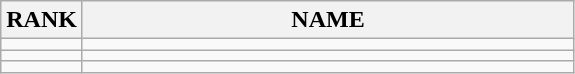<table class="wikitable">
<tr>
<th>RANK</th>
<th align="center" style="width: 20em">NAME</th>
</tr>
<tr>
<td align="center"></td>
<td></td>
</tr>
<tr>
<td align="center"></td>
<td></td>
</tr>
<tr>
<td align="center"></td>
<td></td>
</tr>
</table>
